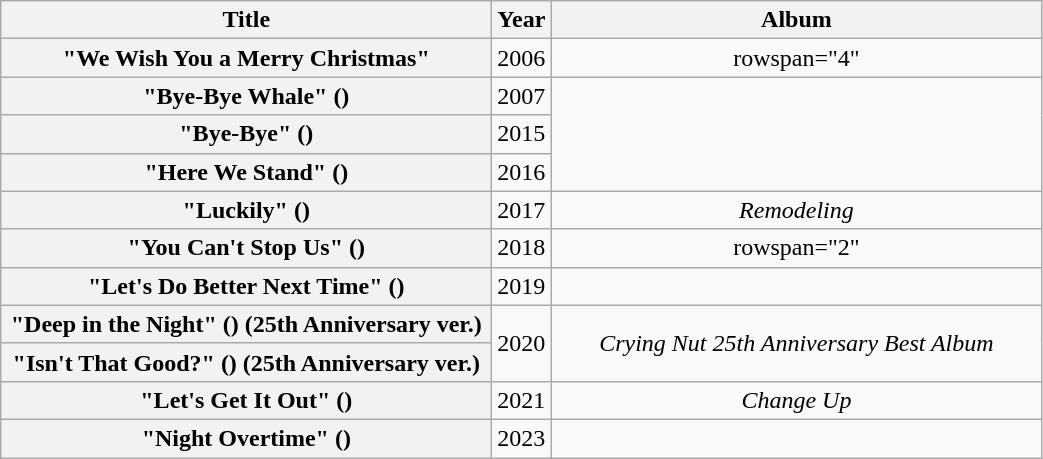<table class="wikitable plainrowheaders" style="text-align:center;">
<tr>
<th scope="col" style="width:20em;">Title</th>
<th scope="col">Year</th>
<th scope="col" style="width:20em;">Album</th>
</tr>
<tr>
<th scope="row">"We Wish You a Merry Christmas"</th>
<td>2006</td>
<td>rowspan="4" </td>
</tr>
<tr>
<th scope="row">"Bye-Bye Whale" ()</th>
<td>2007</td>
</tr>
<tr>
<th scope="row">"Bye-Bye" ()</th>
<td>2015</td>
</tr>
<tr>
<th scope="row">"Here We Stand" () </th>
<td>2016</td>
</tr>
<tr>
<th scope="row">"Luckily" ()</th>
<td>2017</td>
<td><em>Remodeling</em></td>
</tr>
<tr>
<th scope="row">"You Can't Stop Us" ()</th>
<td>2018</td>
<td>rowspan="2" </td>
</tr>
<tr>
<th scope="row">"Let's Do Better Next Time" ()</th>
<td>2019</td>
</tr>
<tr>
<th scope="row">"Deep in the Night" () (25th Anniversary ver.)</th>
<td rowspan="2">2020</td>
<td rowspan="2"><em>Crying Nut 25th Anniversary Best Album</em></td>
</tr>
<tr>
<th scope="row">"Isn't That Good?" () (25th Anniversary ver.)</th>
</tr>
<tr>
<th scope="row">"Let's Get It Out" () </th>
<td>2021</td>
<td><em>Change Up</em></td>
</tr>
<tr>
<th scope="row">"Night Overtime" ()</th>
<td>2023</td>
<td></td>
</tr>
</table>
